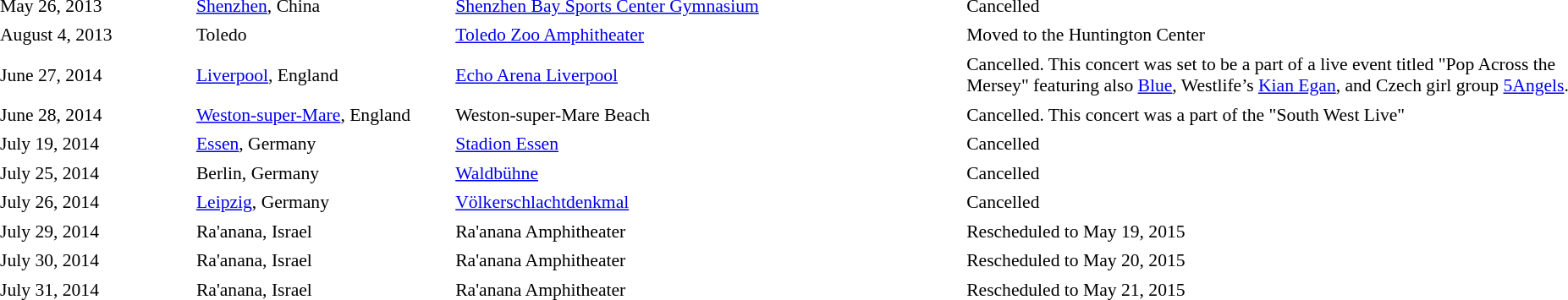<table cellpadding="2" style="border:0 solid darkgrey; font-size:90%">
<tr>
<th style="width:150px;"></th>
<th style="width:200px;"></th>
<th style="width:400px;"></th>
<th style="width:500px;"></th>
</tr>
<tr>
<td>May 26, 2013</td>
<td><a href='#'>Shenzhen</a>, China</td>
<td><a href='#'>Shenzhen Bay Sports Center Gymnasium</a></td>
<td>Cancelled</td>
</tr>
<tr>
<td>August 4, 2013</td>
<td>Toledo</td>
<td><a href='#'>Toledo Zoo Amphitheater</a></td>
<td>Moved to the Huntington Center</td>
</tr>
<tr>
<td>June 27, 2014</td>
<td><a href='#'>Liverpool</a>, England</td>
<td><a href='#'>Echo Arena Liverpool</a></td>
<td>Cancelled. This concert was set to be a part of a live event titled "Pop Across the Mersey" featuring also <a href='#'>Blue</a>, Westlife’s <a href='#'>Kian Egan</a>, and Czech girl group <a href='#'>5Angels</a>.</td>
</tr>
<tr>
<td>June 28, 2014</td>
<td><a href='#'>Weston-super-Mare</a>, England</td>
<td>Weston-super-Mare Beach</td>
<td>Cancelled. This concert was a part of the "South West Live"</td>
</tr>
<tr>
<td>July 19, 2014</td>
<td><a href='#'>Essen</a>, Germany</td>
<td><a href='#'>Stadion Essen</a></td>
<td>Cancelled</td>
</tr>
<tr>
<td>July 25, 2014</td>
<td>Berlin, Germany</td>
<td><a href='#'>Waldbühne</a></td>
<td>Cancelled</td>
</tr>
<tr>
<td>July 26, 2014</td>
<td><a href='#'>Leipzig</a>, Germany</td>
<td><a href='#'>Völkerschlachtdenkmal</a></td>
<td>Cancelled</td>
</tr>
<tr>
<td>July 29, 2014</td>
<td>Ra'anana, Israel</td>
<td>Ra'anana Amphitheater</td>
<td>Rescheduled to May 19, 2015</td>
</tr>
<tr>
<td>July 30, 2014</td>
<td>Ra'anana, Israel</td>
<td>Ra'anana Amphitheater</td>
<td>Rescheduled to May 20, 2015</td>
</tr>
<tr>
<td>July 31, 2014</td>
<td>Ra'anana, Israel</td>
<td>Ra'anana Amphitheater</td>
<td>Rescheduled to May 21, 2015</td>
</tr>
<tr>
</tr>
</table>
